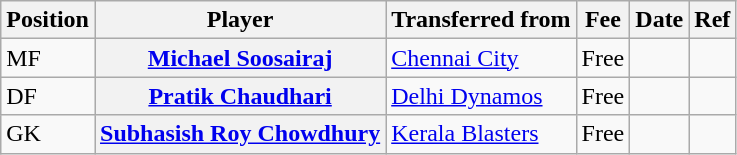<table class="wikitable plainrowheaders" style="text-align:center; text-align:left">
<tr>
<th scope="col">Position</th>
<th scope="col">Player</th>
<th scope="col">Transferred from</th>
<th scope="col">Fee</th>
<th scope="col">Date</th>
<th scope="col">Ref</th>
</tr>
<tr>
<td>MF</td>
<th scope="row"> <a href='#'>Michael Soosairaj</a></th>
<td> <a href='#'>Chennai City</a></td>
<td>Free</td>
<td></td>
<td></td>
</tr>
<tr>
<td>DF</td>
<th scope="row"> <a href='#'>Pratik Chaudhari</a></th>
<td><a href='#'>Delhi Dynamos</a></td>
<td>Free</td>
<td></td>
<td></td>
</tr>
<tr>
<td>GK</td>
<th scope="row"> <a href='#'>Subhasish Roy Chowdhury</a></th>
<td><a href='#'>Kerala Blasters</a></td>
<td>Free</td>
<td></td>
<td></td>
</tr>
</table>
